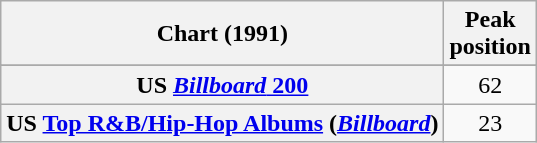<table class="wikitable sortable plainrowheaders" style="text-align:center">
<tr>
<th scope="col">Chart (1991)</th>
<th scope="col">Peak<br>position</th>
</tr>
<tr>
</tr>
<tr>
<th scope="row">US <a href='#'><em>Billboard</em> 200</a></th>
<td>62</td>
</tr>
<tr>
<th scope="row">US <a href='#'>Top R&B/Hip-Hop Albums</a> (<em><a href='#'>Billboard</a></em>)</th>
<td>23</td>
</tr>
</table>
